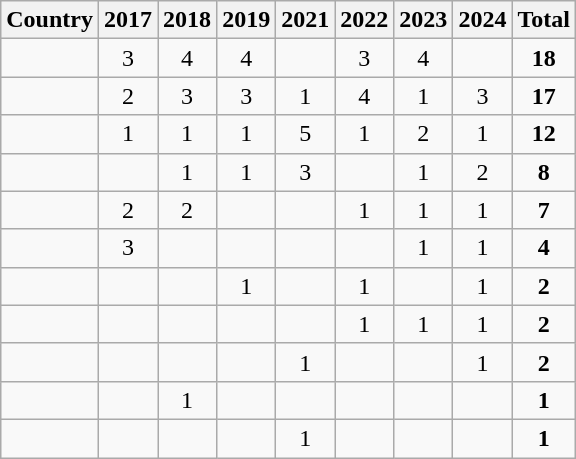<table class="wikitable" style="text-align: center;">
<tr>
<th>Country</th>
<th>2017</th>
<th>2018</th>
<th>2019</th>
<th>2021</th>
<th>2022</th>
<th>2023</th>
<th>2024</th>
<th>Total</th>
</tr>
<tr>
<td align="left"></td>
<td>3</td>
<td>4</td>
<td>4</td>
<td></td>
<td>3</td>
<td>4</td>
<td></td>
<td><strong>18</strong></td>
</tr>
<tr>
<td align="left"></td>
<td>2</td>
<td>3</td>
<td>3</td>
<td>1</td>
<td>4</td>
<td>1</td>
<td>3</td>
<td><strong>17</strong></td>
</tr>
<tr>
<td align="left"></td>
<td>1</td>
<td>1</td>
<td>1</td>
<td>5</td>
<td>1</td>
<td>2</td>
<td>1</td>
<td><strong>12</strong></td>
</tr>
<tr>
<td align="left"></td>
<td></td>
<td>1</td>
<td>1</td>
<td>3</td>
<td></td>
<td>1</td>
<td>2</td>
<td><strong>8</strong></td>
</tr>
<tr>
<td align="left"></td>
<td>2</td>
<td>2</td>
<td></td>
<td></td>
<td>1</td>
<td>1</td>
<td>1</td>
<td><strong>7</strong></td>
</tr>
<tr>
<td align="left"></td>
<td>3</td>
<td></td>
<td></td>
<td></td>
<td></td>
<td>1</td>
<td>1</td>
<td><strong>4</strong></td>
</tr>
<tr>
<td align="left"></td>
<td></td>
<td></td>
<td>1</td>
<td></td>
<td>1</td>
<td></td>
<td>1</td>
<td><strong>2</strong></td>
</tr>
<tr>
<td align="left"></td>
<td></td>
<td></td>
<td></td>
<td></td>
<td>1</td>
<td>1</td>
<td>1</td>
<td><strong>2</strong></td>
</tr>
<tr>
<td align="left"></td>
<td></td>
<td></td>
<td></td>
<td>1</td>
<td></td>
<td></td>
<td>1</td>
<td><strong>2</strong></td>
</tr>
<tr>
<td align="left"></td>
<td></td>
<td>1</td>
<td></td>
<td></td>
<td></td>
<td></td>
<td></td>
<td><strong>1</strong></td>
</tr>
<tr>
<td align="left"></td>
<td></td>
<td></td>
<td></td>
<td>1</td>
<td></td>
<td></td>
<td></td>
<td><strong>1</strong></td>
</tr>
</table>
